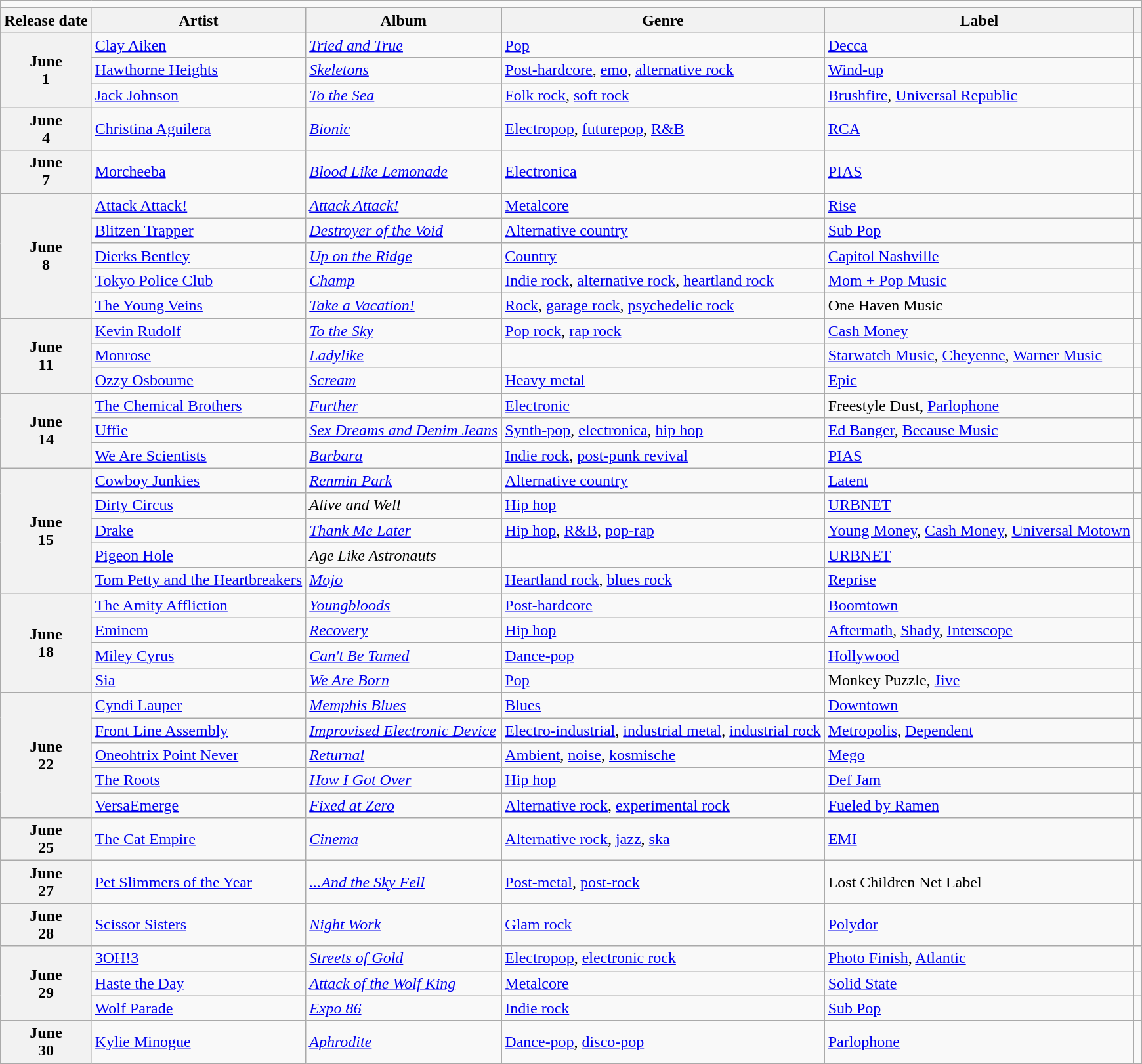<table class="wikitable plainrowheaders">
<tr>
<td colspan="6" style="text-align:center;"></td>
</tr>
<tr>
<th scope="col">Release date</th>
<th scope="col">Artist</th>
<th scope="col">Album</th>
<th scope="col">Genre</th>
<th scope="col">Label</th>
<th scope="col"></th>
</tr>
<tr>
<th scope="row" rowspan="3" style="text-align:center;">June<br>1</th>
<td><a href='#'>Clay Aiken</a></td>
<td><em><a href='#'>Tried and True</a></em></td>
<td><a href='#'>Pop</a></td>
<td><a href='#'>Decca</a></td>
<td></td>
</tr>
<tr>
<td><a href='#'>Hawthorne Heights</a></td>
<td><em><a href='#'>Skeletons</a></em></td>
<td><a href='#'>Post-hardcore</a>, <a href='#'>emo</a>, <a href='#'>alternative rock</a></td>
<td><a href='#'>Wind-up</a></td>
<td></td>
</tr>
<tr>
<td><a href='#'>Jack Johnson</a></td>
<td><em><a href='#'>To the Sea</a></em></td>
<td><a href='#'>Folk rock</a>, <a href='#'>soft rock</a></td>
<td><a href='#'>Brushfire</a>, <a href='#'>Universal Republic</a></td>
<td></td>
</tr>
<tr>
<th scope="row" style="text-align:center;">June<br>4</th>
<td><a href='#'>Christina Aguilera</a></td>
<td><em><a href='#'>Bionic</a></em></td>
<td><a href='#'>Electropop</a>, <a href='#'>futurepop</a>, <a href='#'>R&B</a></td>
<td><a href='#'>RCA</a></td>
<td></td>
</tr>
<tr>
<th scope="row" style="text-align:center;">June<br>7</th>
<td><a href='#'>Morcheeba</a></td>
<td><em><a href='#'>Blood Like Lemonade</a></em></td>
<td><a href='#'>Electronica</a></td>
<td><a href='#'>PIAS</a></td>
<td></td>
</tr>
<tr>
<th scope="row" rowspan="5" style="text-align:center;">June<br>8</th>
<td><a href='#'>Attack Attack!</a></td>
<td><em><a href='#'>Attack Attack!</a></em></td>
<td><a href='#'>Metalcore</a></td>
<td><a href='#'>Rise</a></td>
<td></td>
</tr>
<tr>
<td><a href='#'>Blitzen Trapper</a></td>
<td><em><a href='#'>Destroyer of the Void</a></em></td>
<td><a href='#'>Alternative country</a></td>
<td><a href='#'>Sub Pop</a></td>
<td></td>
</tr>
<tr>
<td><a href='#'>Dierks Bentley</a></td>
<td><em><a href='#'>Up on the Ridge</a></em></td>
<td><a href='#'>Country</a></td>
<td><a href='#'>Capitol Nashville</a></td>
<td></td>
</tr>
<tr>
<td><a href='#'>Tokyo Police Club</a></td>
<td><em><a href='#'>Champ</a></em></td>
<td><a href='#'>Indie rock</a>, <a href='#'>alternative rock</a>, <a href='#'>heartland rock</a></td>
<td><a href='#'>Mom + Pop Music</a></td>
<td></td>
</tr>
<tr>
<td><a href='#'>The Young Veins</a></td>
<td><em><a href='#'>Take a Vacation!</a></em></td>
<td><a href='#'>Rock</a>, <a href='#'>garage rock</a>, <a href='#'>psychedelic rock</a></td>
<td>One Haven Music</td>
<td></td>
</tr>
<tr>
<th scope="row" rowspan="3" style="text-align:center;">June<br>11</th>
<td><a href='#'>Kevin Rudolf</a></td>
<td><em><a href='#'>To the Sky</a></em></td>
<td><a href='#'>Pop rock</a>, <a href='#'>rap rock</a></td>
<td><a href='#'>Cash Money</a></td>
<td></td>
</tr>
<tr>
<td><a href='#'>Monrose</a></td>
<td><em><a href='#'>Ladylike</a></em></td>
<td></td>
<td><a href='#'>Starwatch Music</a>, <a href='#'>Cheyenne</a>, <a href='#'>Warner Music</a></td>
<td></td>
</tr>
<tr>
<td><a href='#'>Ozzy Osbourne</a></td>
<td><em><a href='#'>Scream</a></em></td>
<td><a href='#'>Heavy metal</a></td>
<td><a href='#'>Epic</a></td>
<td></td>
</tr>
<tr>
<th scope="row" rowspan="3" style="text-align:center;">June<br>14</th>
<td><a href='#'>The Chemical Brothers</a></td>
<td><em><a href='#'>Further</a></em></td>
<td><a href='#'>Electronic</a></td>
<td>Freestyle Dust, <a href='#'>Parlophone</a></td>
<td></td>
</tr>
<tr>
<td><a href='#'>Uffie</a></td>
<td><em><a href='#'>Sex Dreams and Denim Jeans</a></em></td>
<td><a href='#'>Synth-pop</a>, <a href='#'>electronica</a>, <a href='#'>hip hop</a></td>
<td><a href='#'>Ed Banger</a>, <a href='#'>Because Music</a></td>
<td></td>
</tr>
<tr>
<td><a href='#'>We Are Scientists</a></td>
<td><em><a href='#'>Barbara</a></em></td>
<td><a href='#'>Indie rock</a>, <a href='#'>post-punk revival</a></td>
<td><a href='#'>PIAS</a></td>
<td></td>
</tr>
<tr>
<th scope="row" rowspan="5" style="text-align:center;">June<br>15</th>
<td><a href='#'>Cowboy Junkies</a></td>
<td><em><a href='#'>Renmin Park</a></em></td>
<td><a href='#'>Alternative country</a></td>
<td><a href='#'>Latent</a></td>
<td></td>
</tr>
<tr>
<td><a href='#'>Dirty Circus</a></td>
<td><em>Alive and Well</em></td>
<td><a href='#'>Hip hop</a></td>
<td><a href='#'>URBNET</a></td>
<td></td>
</tr>
<tr>
<td><a href='#'>Drake</a></td>
<td><em><a href='#'>Thank Me Later</a></em></td>
<td><a href='#'>Hip hop</a>, <a href='#'>R&B</a>, <a href='#'>pop-rap</a></td>
<td><a href='#'>Young Money</a>, <a href='#'>Cash Money</a>, <a href='#'>Universal Motown</a></td>
<td></td>
</tr>
<tr>
<td><a href='#'>Pigeon Hole</a></td>
<td><em>Age Like Astronauts</em></td>
<td></td>
<td><a href='#'>URBNET</a></td>
<td></td>
</tr>
<tr>
<td><a href='#'>Tom Petty and the Heartbreakers</a></td>
<td><em><a href='#'>Mojo</a></em></td>
<td><a href='#'>Heartland rock</a>, <a href='#'>blues rock</a></td>
<td><a href='#'>Reprise</a></td>
<td></td>
</tr>
<tr>
<th scope="row" rowspan="4" style="text-align:center;">June<br>18</th>
<td><a href='#'>The Amity Affliction</a></td>
<td><em><a href='#'>Youngbloods</a></em></td>
<td><a href='#'>Post-hardcore</a></td>
<td><a href='#'>Boomtown</a></td>
<td></td>
</tr>
<tr>
<td><a href='#'>Eminem</a></td>
<td><em><a href='#'>Recovery</a></em></td>
<td><a href='#'>Hip hop</a></td>
<td><a href='#'>Aftermath</a>, <a href='#'>Shady</a>, <a href='#'>Interscope</a></td>
<td></td>
</tr>
<tr>
<td><a href='#'>Miley Cyrus</a></td>
<td><em><a href='#'>Can't Be Tamed</a></em></td>
<td><a href='#'>Dance-pop</a></td>
<td><a href='#'>Hollywood</a></td>
<td></td>
</tr>
<tr>
<td><a href='#'>Sia</a></td>
<td><em><a href='#'>We Are Born</a></em></td>
<td><a href='#'>Pop</a></td>
<td>Monkey Puzzle, <a href='#'>Jive</a></td>
<td></td>
</tr>
<tr>
<th scope="row" rowspan="5" style="text-align:center;">June<br>22</th>
<td><a href='#'>Cyndi Lauper</a></td>
<td><em><a href='#'>Memphis Blues</a></em></td>
<td><a href='#'>Blues</a></td>
<td><a href='#'>Downtown</a></td>
<td></td>
</tr>
<tr>
<td><a href='#'>Front Line Assembly</a></td>
<td><em><a href='#'>Improvised Electronic Device</a></em></td>
<td><a href='#'>Electro-industrial</a>, <a href='#'>industrial metal</a>, <a href='#'>industrial rock</a></td>
<td><a href='#'>Metropolis</a>, <a href='#'>Dependent</a></td>
<td></td>
</tr>
<tr>
<td><a href='#'>Oneohtrix Point Never</a></td>
<td><em><a href='#'>Returnal</a></em></td>
<td><a href='#'>Ambient</a>, <a href='#'>noise</a>, <a href='#'>kosmische</a></td>
<td><a href='#'>Mego</a></td>
<td></td>
</tr>
<tr>
<td><a href='#'>The Roots</a></td>
<td><em><a href='#'>How I Got Over</a></em></td>
<td><a href='#'>Hip hop</a></td>
<td><a href='#'>Def Jam</a></td>
<td></td>
</tr>
<tr>
<td><a href='#'>VersaEmerge</a></td>
<td><em><a href='#'>Fixed at Zero</a></em></td>
<td><a href='#'>Alternative rock</a>, <a href='#'>experimental rock</a></td>
<td><a href='#'>Fueled by Ramen</a></td>
<td></td>
</tr>
<tr>
<th scope="row" style="text-align:center;">June<br>25</th>
<td><a href='#'>The Cat Empire</a></td>
<td><em><a href='#'>Cinema</a></em></td>
<td><a href='#'>Alternative rock</a>, <a href='#'>jazz</a>, <a href='#'>ska</a></td>
<td><a href='#'>EMI</a></td>
<td></td>
</tr>
<tr>
<th scope="row" style="text-align:center;">June<br>27</th>
<td><a href='#'>Pet Slimmers of the Year</a></td>
<td><em><a href='#'>...And the Sky Fell</a></em></td>
<td><a href='#'>Post-metal</a>, <a href='#'>post-rock</a></td>
<td>Lost Children Net Label</td>
<td></td>
</tr>
<tr>
<th scope="row" style="text-align:center;">June<br>28</th>
<td><a href='#'>Scissor Sisters</a></td>
<td><em><a href='#'>Night Work</a></em></td>
<td><a href='#'>Glam rock</a></td>
<td><a href='#'>Polydor</a></td>
<td></td>
</tr>
<tr>
<th scope="row" rowspan="3" style="text-align:center;">June<br>29</th>
<td><a href='#'>3OH!3</a></td>
<td><em><a href='#'>Streets of Gold</a></em></td>
<td><a href='#'>Electropop</a>, <a href='#'>electronic rock</a></td>
<td><a href='#'>Photo Finish</a>, <a href='#'>Atlantic</a></td>
<td></td>
</tr>
<tr>
<td><a href='#'>Haste the Day</a></td>
<td><em><a href='#'>Attack of the Wolf King</a></em></td>
<td><a href='#'>Metalcore</a></td>
<td><a href='#'>Solid State</a></td>
<td></td>
</tr>
<tr>
<td><a href='#'>Wolf Parade</a></td>
<td><em><a href='#'>Expo 86</a></em></td>
<td><a href='#'>Indie rock</a></td>
<td><a href='#'>Sub Pop</a></td>
<td></td>
</tr>
<tr>
<th scope="row" style="text-align:center;">June<br>30</th>
<td><a href='#'>Kylie Minogue</a></td>
<td><em><a href='#'>Aphrodite</a></em></td>
<td><a href='#'>Dance-pop</a>, <a href='#'>disco-pop</a></td>
<td><a href='#'>Parlophone</a></td>
<td></td>
</tr>
</table>
